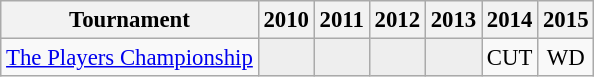<table class="wikitable" style="font-size:95%;text-align:center;">
<tr>
<th>Tournament</th>
<th>2010</th>
<th>2011</th>
<th>2012</th>
<th>2013</th>
<th>2014</th>
<th>2015</th>
</tr>
<tr>
<td align=left><a href='#'>The Players Championship</a></td>
<td style="background:#eeeeee;"></td>
<td style="background:#eeeeee;"></td>
<td style="background:#eeeeee;"></td>
<td style="background:#eeeeee;"></td>
<td>CUT</td>
<td>WD</td>
</tr>
</table>
